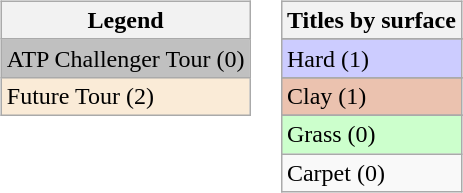<table>
<tr>
<td valign=top align=left><br><table class="wikitable">
<tr>
<th>Legend</th>
</tr>
<tr bgcolor="#c0c0c0">
<td>ATP Challenger Tour (0)</td>
</tr>
<tr bgcolor="#faebd7">
<td>Future Tour (2)</td>
</tr>
</table>
</td>
<td valign=top align=left><br><table class="wikitable">
<tr>
<th>Titles by surface</th>
</tr>
<tr>
</tr>
<tr bgcolor="#CCCCFF">
<td>Hard (1)</td>
</tr>
<tr>
</tr>
<tr bgcolor="#EBC2AF">
<td>Clay (1)</td>
</tr>
<tr>
</tr>
<tr bgcolor="#CCFFCC">
<td>Grass (0)</td>
</tr>
<tr>
<td>Carpet (0)</td>
</tr>
</table>
</td>
</tr>
</table>
